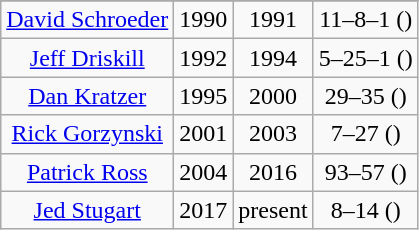<table class="wikitable" style="text-align:center">
<tr>
</tr>
<tr>
<td><a href='#'>David Schroeder</a></td>
<td>1990</td>
<td>1991</td>
<td>11–8–1 ()</td>
</tr>
<tr>
<td><a href='#'>Jeff Driskill</a></td>
<td>1992</td>
<td>1994</td>
<td>5–25–1 ()</td>
</tr>
<tr>
<td><a href='#'>Dan Kratzer</a></td>
<td>1995</td>
<td>2000</td>
<td>29–35 ()</td>
</tr>
<tr>
<td><a href='#'>Rick Gorzynski</a></td>
<td>2001</td>
<td>2003</td>
<td>7–27 ()</td>
</tr>
<tr>
<td><a href='#'>Patrick Ross</a></td>
<td>2004</td>
<td>2016</td>
<td>93–57 ()</td>
</tr>
<tr>
<td><a href='#'>Jed Stugart</a></td>
<td>2017</td>
<td>present</td>
<td>8–14 ()</td>
</tr>
</table>
